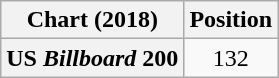<table class="wikitable plainrowheaders" style="text-align:center">
<tr>
<th scope="col">Chart (2018)</th>
<th scope="col">Position</th>
</tr>
<tr>
<th scope="row">US <em>Billboard</em> 200</th>
<td>132</td>
</tr>
</table>
